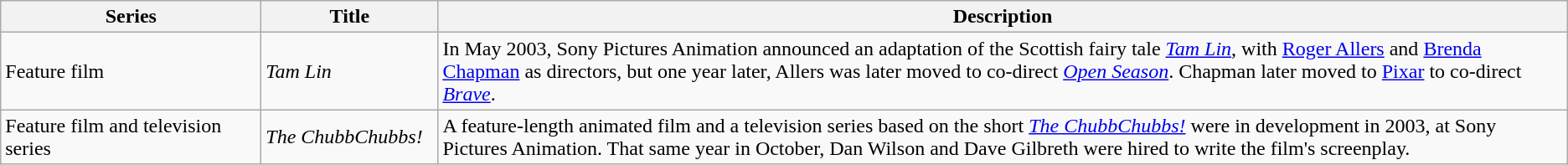<table class="wikitable">
<tr>
<th style="width:150pt;">Series</th>
<th style="width:100pt;">Title</th>
<th>Description</th>
</tr>
<tr>
<td>Feature film</td>
<td><em>Tam Lin</em></td>
<td>In May 2003, Sony Pictures Animation announced an adaptation of the Scottish fairy tale <em><a href='#'>Tam Lin</a></em>, with <a href='#'>Roger Allers</a> and <a href='#'>Brenda Chapman</a> as directors, but one year later, Allers was later moved to co-direct <em><a href='#'>Open Season</a></em>. Chapman later moved to <a href='#'>Pixar</a> to co-direct <em><a href='#'>Brave</a></em>.</td>
</tr>
<tr>
<td>Feature film and television series</td>
<td><em>The ChubbChubbs!</em></td>
<td>A feature-length animated film and a television series based on the short <em><a href='#'>The ChubbChubbs!</a></em> were in development in 2003, at Sony Pictures Animation. That same year in October, Dan Wilson and Dave Gilbreth were hired to write the film's screenplay.</td>
</tr>
</table>
